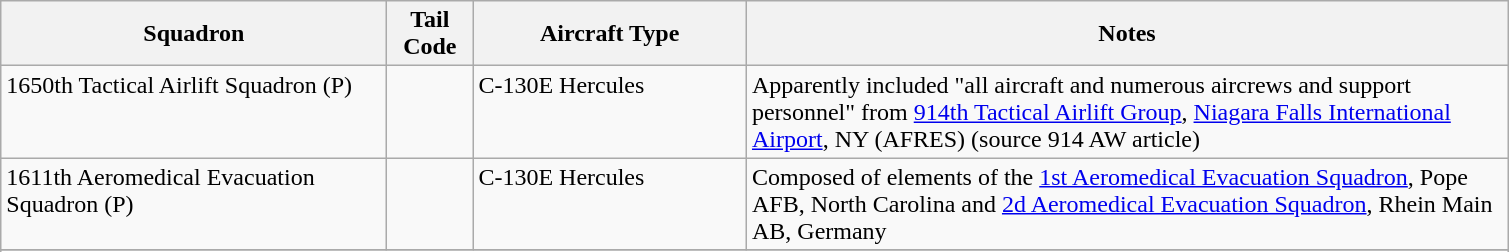<table class="wikitable">
<tr>
<th scope="col" width="250">Squadron</th>
<th scope="col" width="50">Tail Code</th>
<th scope="col" width="175">Aircraft Type</th>
<th scope="col" width="500">Notes</th>
</tr>
<tr valign="top">
<td>1650th Tactical Airlift Squadron (P)</td>
<td></td>
<td>C-130E Hercules</td>
<td>Apparently included "all aircraft and numerous aircrews and support personnel" from <a href='#'>914th Tactical Airlift Group</a>, <a href='#'>Niagara Falls International Airport</a>, NY (AFRES) (source 914 AW article)</td>
</tr>
<tr valign="top">
<td>1611th Aeromedical Evacuation Squadron (P)</td>
<td></td>
<td>C-130E Hercules</td>
<td>Composed of elements of the <a href='#'>1st Aeromedical Evacuation Squadron</a>, Pope AFB, North Carolina and <a href='#'>2d Aeromedical Evacuation Squadron</a>, Rhein Main AB, Germany</td>
</tr>
<tr>
</tr>
<tr>
</tr>
</table>
